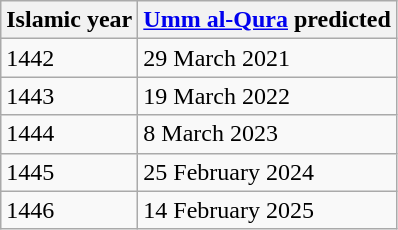<table class="wikitable">
<tr>
<th>Islamic year</th>
<th><a href='#'>Umm al-Qura</a> predicted</th>
</tr>
<tr>
<td>1442</td>
<td>29 March 2021</td>
</tr>
<tr>
<td>1443</td>
<td>19 March 2022</td>
</tr>
<tr>
<td>1444</td>
<td>8 March 2023</td>
</tr>
<tr>
<td>1445</td>
<td>25 February 2024</td>
</tr>
<tr>
<td>1446</td>
<td>14 February 2025</td>
</tr>
</table>
